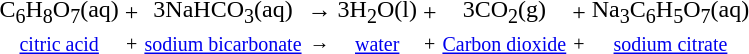<table style="margin-left: 2.5em; text-align: center".>
<tr>
<td>C<sub>6</sub>H<sub>8</sub>O<sub>7</sub>(aq)</td>
<td>+</td>
<td>3NaHCO<sub>3</sub>(aq)</td>
<td>→</td>
<td>3H<sub>2</sub>O(l)</td>
<td>+</td>
<td>3CO<sub>2</sub>(g)</td>
<td>+</td>
<td>Na<sub>3</sub>C<sub>6</sub>H<sub>5</sub>O<sub>7</sub>(aq)</td>
</tr>
<tr style="font-size: smaller; line-height: 1em">
<td><a href='#'>citric acid</a></td>
<td>+</td>
<td><a href='#'>sodium bicarbonate</a></td>
<td>→</td>
<td><a href='#'>water</a></td>
<td>+</td>
<td><a href='#'>Carbon dioxide</a></td>
<td>+</td>
<td><a href='#'>sodium citrate</a></td>
</tr>
</table>
